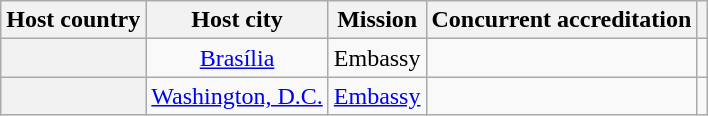<table class="wikitable plainrowheaders" style="text-align:center;">
<tr>
<th scope="col">Host country</th>
<th scope="col">Host city</th>
<th scope="col">Mission</th>
<th scope="col">Concurrent accreditation</th>
<th scope="col"></th>
</tr>
<tr>
<th scope="row"></th>
<td><a href='#'>Brasília</a></td>
<td>Embassy</td>
<td></td>
<td></td>
</tr>
<tr>
<th scope="row"></th>
<td><a href='#'>Washington, D.C.</a></td>
<td><a href='#'>Embassy</a></td>
<td></td>
<td></td>
</tr>
</table>
